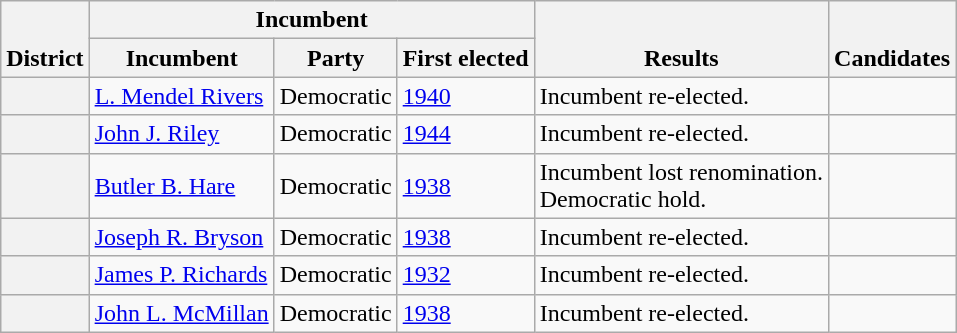<table class=wikitable>
<tr valign=bottom>
<th rowspan=2>District</th>
<th colspan=3>Incumbent</th>
<th rowspan=2>Results</th>
<th rowspan=2>Candidates</th>
</tr>
<tr>
<th>Incumbent</th>
<th>Party</th>
<th>First elected</th>
</tr>
<tr>
<th></th>
<td><a href='#'>L. Mendel Rivers</a></td>
<td>Democratic</td>
<td><a href='#'>1940</a></td>
<td>Incumbent re-elected.</td>
<td nowrap></td>
</tr>
<tr>
<th></th>
<td><a href='#'>John J. Riley</a></td>
<td>Democratic</td>
<td><a href='#'>1944</a></td>
<td>Incumbent re-elected.</td>
<td nowrap></td>
</tr>
<tr>
<th></th>
<td><a href='#'>Butler B. Hare</a></td>
<td>Democratic</td>
<td><a href='#'>1938</a></td>
<td>Incumbent lost renomination.<br>Democratic hold.</td>
<td nowrap></td>
</tr>
<tr>
<th></th>
<td><a href='#'>Joseph R. Bryson</a></td>
<td>Democratic</td>
<td><a href='#'>1938</a></td>
<td>Incumbent re-elected.</td>
<td nowrap></td>
</tr>
<tr>
<th></th>
<td><a href='#'>James P. Richards</a></td>
<td>Democratic</td>
<td><a href='#'>1932</a></td>
<td>Incumbent re-elected.</td>
<td nowrap></td>
</tr>
<tr>
<th></th>
<td><a href='#'>John L. McMillan</a></td>
<td>Democratic</td>
<td><a href='#'>1938</a></td>
<td>Incumbent re-elected.</td>
<td nowrap></td>
</tr>
</table>
